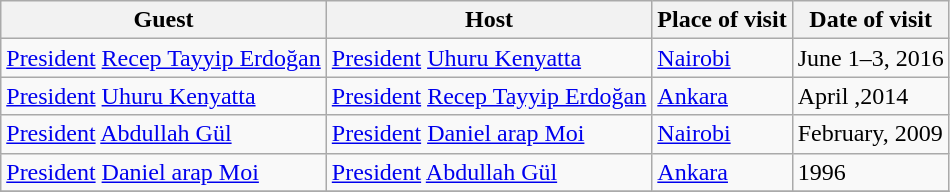<table class="wikitable" border="1">
<tr>
<th>Guest</th>
<th>Host</th>
<th>Place of visit</th>
<th>Date of visit</th>
</tr>
<tr>
<td> <a href='#'>President</a> <a href='#'>Recep Tayyip Erdoğan</a></td>
<td> <a href='#'>President</a> <a href='#'>Uhuru Kenyatta</a></td>
<td><a href='#'>Nairobi</a></td>
<td>June 1–3, 2016</td>
</tr>
<tr>
<td> <a href='#'>President</a> <a href='#'>Uhuru Kenyatta</a></td>
<td> <a href='#'>President</a> <a href='#'>Recep Tayyip Erdoğan</a></td>
<td><a href='#'>Ankara</a></td>
<td>April ,2014 </td>
</tr>
<tr>
<td> <a href='#'>President</a> <a href='#'>Abdullah Gül</a></td>
<td> <a href='#'>President</a> <a href='#'>Daniel arap Moi</a></td>
<td><a href='#'>Nairobi</a></td>
<td>February, 2009 </td>
</tr>
<tr>
<td> <a href='#'>President</a> <a href='#'>Daniel arap Moi</a></td>
<td> <a href='#'>President</a> <a href='#'>Abdullah Gül</a></td>
<td><a href='#'>Ankara</a></td>
<td>1996 </td>
</tr>
<tr>
</tr>
</table>
